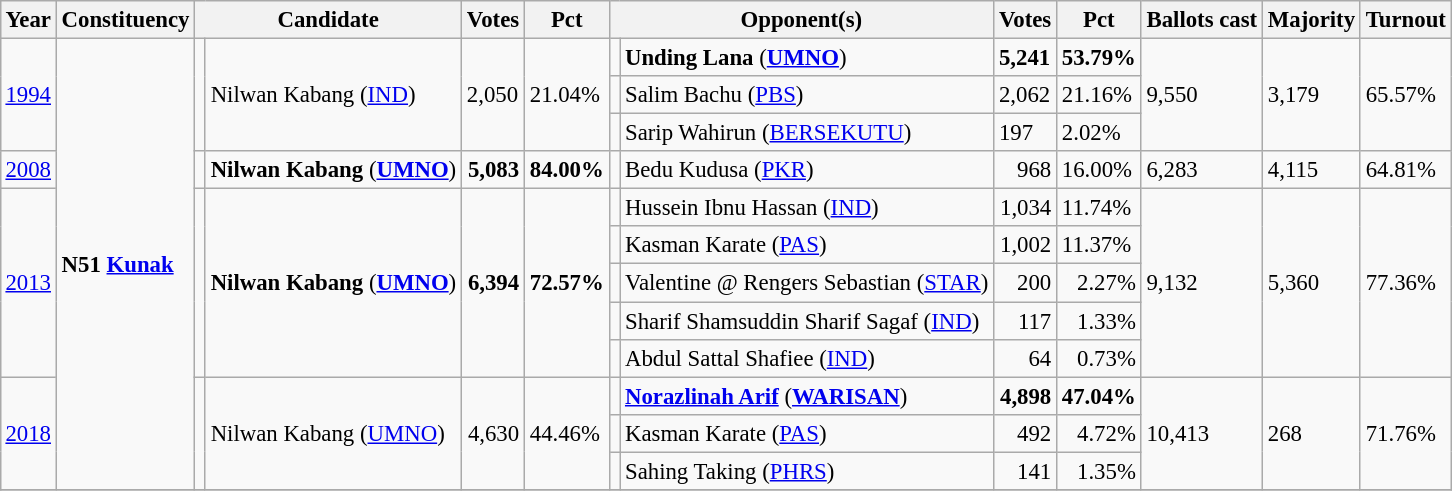<table class="wikitable" style="margin:0.5em ; font-size:95%">
<tr>
<th>Year</th>
<th>Constituency</th>
<th colspan=2>Candidate</th>
<th>Votes</th>
<th>Pct</th>
<th colspan=2>Opponent(s)</th>
<th>Votes</th>
<th>Pct</th>
<th>Ballots cast</th>
<th>Majority</th>
<th>Turnout</th>
</tr>
<tr>
<td rowspan="3"><a href='#'>1994</a></td>
<td rowspan="12"><strong>N51 <a href='#'>Kunak</a></strong></td>
<td rowspan="3" ></td>
<td rowspan="3">Nilwan Kabang (<a href='#'>IND</a>)</td>
<td rowspan="3">2,050</td>
<td rowspan="3">21.04%</td>
<td></td>
<td><strong>Unding Lana</strong> (<a href='#'><strong>UMNO</strong></a>)</td>
<td><strong>5,241</strong></td>
<td><strong>53.79%</strong></td>
<td rowspan="3">9,550</td>
<td rowspan="3">3,179</td>
<td rowspan="3">65.57%</td>
</tr>
<tr>
<td></td>
<td>Salim Bachu (<a href='#'>PBS</a>)</td>
<td>2,062</td>
<td>21.16%</td>
</tr>
<tr>
<td></td>
<td>Sarip Wahirun (<a href='#'>BERSEKUTU</a>)</td>
<td>197</td>
<td>2.02%</td>
</tr>
<tr>
<td><a href='#'>2008</a></td>
<td></td>
<td><strong>Nilwan Kabang</strong> (<a href='#'><strong>UMNO</strong></a>)</td>
<td align="right"><strong>5,083</strong></td>
<td><strong>84.00%</strong></td>
<td></td>
<td>Bedu Kudusa (<a href='#'>PKR</a>)</td>
<td align="right">968</td>
<td>16.00%</td>
<td>6,283</td>
<td>4,115</td>
<td>64.81%</td>
</tr>
<tr>
<td rowspan=5><a href='#'>2013</a></td>
<td rowspan=5 ></td>
<td rowspan=5><strong>Nilwan Kabang</strong> (<a href='#'><strong>UMNO</strong></a>)</td>
<td rowspan=5 align=right><strong>6,394</strong></td>
<td rowspan=5><strong>72.57%</strong></td>
<td></td>
<td>Hussein Ibnu Hassan (<a href='#'>IND</a>)</td>
<td align=right>1,034</td>
<td>11.74%</td>
<td rowspan=5>9,132</td>
<td rowspan=5>5,360</td>
<td rowspan=5>77.36%</td>
</tr>
<tr>
<td></td>
<td>Kasman Karate (<a href='#'>PAS</a>)</td>
<td align=right>1,002</td>
<td>11.37%</td>
</tr>
<tr>
<td></td>
<td>Valentine @ Rengers Sebastian (<a href='#'>STAR</a>)</td>
<td align=right>200</td>
<td align=right>2.27%</td>
</tr>
<tr>
<td></td>
<td>Sharif Shamsuddin Sharif Sagaf (<a href='#'>IND</a>)</td>
<td align=right>117</td>
<td align=right>1.33%</td>
</tr>
<tr>
<td></td>
<td>Abdul Sattal Shafiee (<a href='#'>IND</a>)</td>
<td align=right>64</td>
<td align=right>0.73%</td>
</tr>
<tr>
<td rowspan=3><a href='#'>2018</a></td>
<td rowspan=3 ></td>
<td rowspan=3>Nilwan Kabang (<a href='#'>UMNO</a>)</td>
<td rowspan=3 align=right>4,630</td>
<td rowspan=3>44.46%</td>
<td></td>
<td><strong><a href='#'>Norazlinah Arif</a></strong> (<strong><a href='#'>WARISAN</a></strong>)</td>
<td align=right><strong>4,898</strong></td>
<td><strong>47.04%</strong></td>
<td rowspan=3>10,413</td>
<td rowspan=3>268</td>
<td rowspan=3>71.76%</td>
</tr>
<tr>
<td></td>
<td>Kasman Karate (<a href='#'>PAS</a>)</td>
<td align=right>492</td>
<td align=right>4.72%</td>
</tr>
<tr>
<td bgcolor=></td>
<td>Sahing Taking (<a href='#'>PHRS</a>)</td>
<td align=right>141</td>
<td align=right>1.35%</td>
</tr>
<tr>
</tr>
</table>
